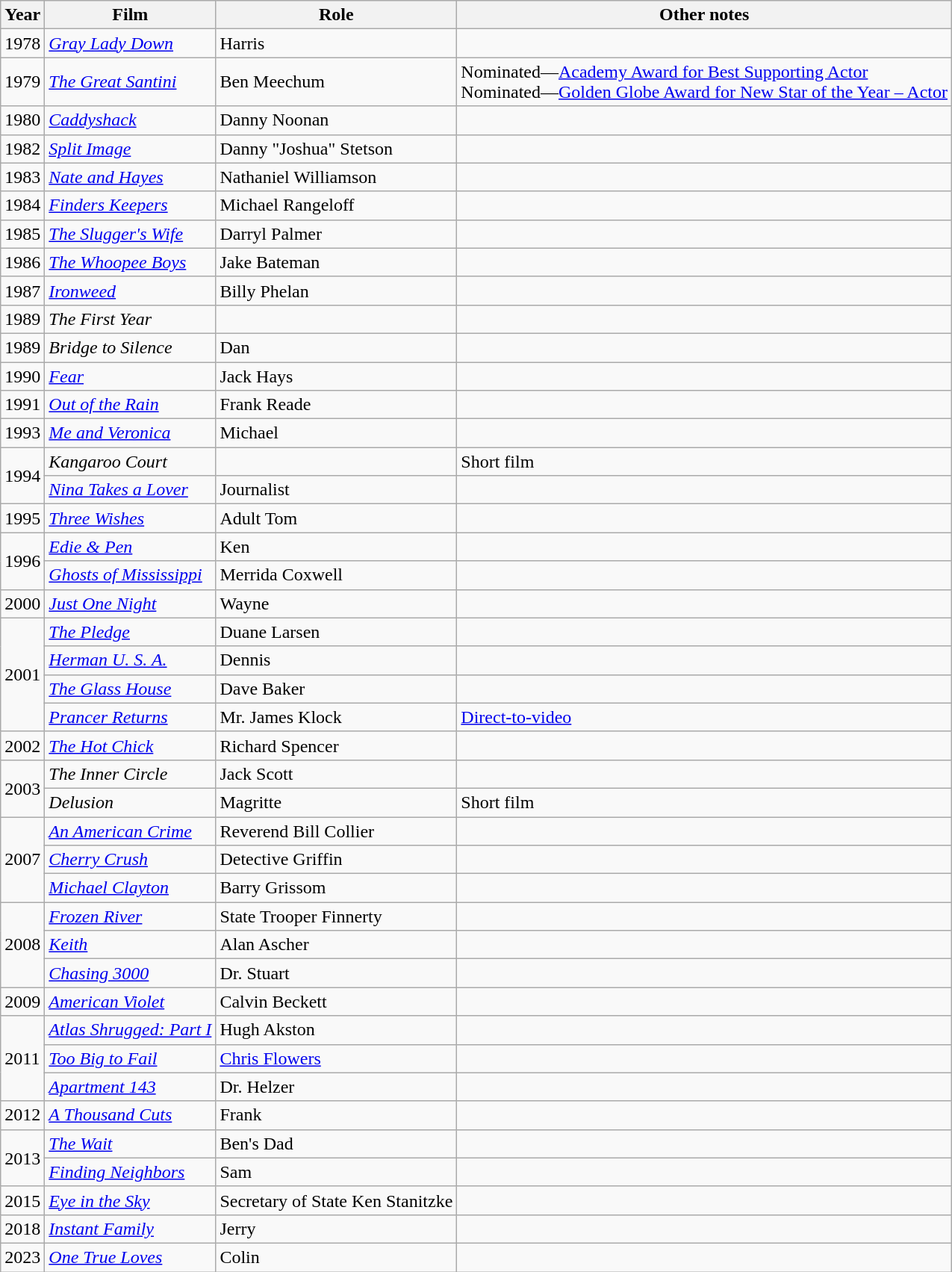<table class="wikitable sortable">
<tr>
<th>Year</th>
<th>Film</th>
<th>Role</th>
<th>Other notes</th>
</tr>
<tr>
<td>1978</td>
<td><em><a href='#'>Gray Lady Down</a></em></td>
<td>Harris</td>
<td></td>
</tr>
<tr>
<td>1979</td>
<td><em><a href='#'>The Great Santini</a></em></td>
<td>Ben Meechum</td>
<td>Nominated—<a href='#'>Academy Award for Best Supporting Actor</a><br>Nominated—<a href='#'>Golden Globe Award for New Star of the Year – Actor</a></td>
</tr>
<tr>
<td>1980</td>
<td><em><a href='#'>Caddyshack</a></em></td>
<td>Danny Noonan</td>
<td></td>
</tr>
<tr>
<td>1982</td>
<td><em><a href='#'>Split Image</a></em></td>
<td>Danny "Joshua" Stetson</td>
<td></td>
</tr>
<tr>
<td>1983</td>
<td><em><a href='#'>Nate and Hayes</a></em></td>
<td>Nathaniel Williamson</td>
<td></td>
</tr>
<tr>
<td>1984</td>
<td><em><a href='#'>Finders Keepers</a></em></td>
<td>Michael Rangeloff</td>
<td></td>
</tr>
<tr>
<td>1985</td>
<td><em><a href='#'>The Slugger's Wife</a></em></td>
<td>Darryl Palmer</td>
<td></td>
</tr>
<tr>
<td>1986</td>
<td><em><a href='#'>The Whoopee Boys</a></em></td>
<td>Jake Bateman</td>
<td></td>
</tr>
<tr>
<td>1987</td>
<td><em><a href='#'>Ironweed</a></em></td>
<td>Billy Phelan</td>
<td></td>
</tr>
<tr>
<td>1989</td>
<td><em>The First Year</em></td>
<td></td>
<td></td>
</tr>
<tr>
<td>1989</td>
<td><em>Bridge to Silence</em></td>
<td>Dan</td>
<td></td>
</tr>
<tr>
<td>1990</td>
<td><em><a href='#'>Fear</a></em></td>
<td>Jack Hays</td>
<td></td>
</tr>
<tr>
<td>1991</td>
<td><em><a href='#'>Out of the Rain</a></em></td>
<td>Frank Reade</td>
<td></td>
</tr>
<tr>
<td>1993</td>
<td><em><a href='#'>Me and Veronica</a></em></td>
<td>Michael</td>
<td></td>
</tr>
<tr>
<td rowspan="2">1994</td>
<td><em>Kangaroo Court</em></td>
<td></td>
<td>Short film</td>
</tr>
<tr>
<td><em><a href='#'>Nina Takes a Lover</a></em></td>
<td>Journalist</td>
<td></td>
</tr>
<tr>
<td>1995</td>
<td><em><a href='#'>Three Wishes</a></em></td>
<td>Adult Tom</td>
<td></td>
</tr>
<tr>
<td rowspan="2">1996</td>
<td><em><a href='#'>Edie & Pen</a></em></td>
<td>Ken</td>
<td></td>
</tr>
<tr>
<td><em><a href='#'>Ghosts of Mississippi</a></em></td>
<td>Merrida Coxwell</td>
<td></td>
</tr>
<tr>
<td>2000</td>
<td><em><a href='#'>Just One Night</a></em></td>
<td>Wayne</td>
<td></td>
</tr>
<tr>
<td rowspan="4">2001</td>
<td><em><a href='#'>The Pledge</a></em></td>
<td>Duane Larsen</td>
<td></td>
</tr>
<tr>
<td><em><a href='#'>Herman U. S. A.</a></em></td>
<td>Dennis</td>
<td></td>
</tr>
<tr>
<td><em><a href='#'>The Glass House</a></em></td>
<td>Dave Baker</td>
<td></td>
</tr>
<tr>
<td><em><a href='#'>Prancer Returns</a></em></td>
<td>Mr. James Klock</td>
<td><a href='#'>Direct-to-video</a></td>
</tr>
<tr>
<td>2002</td>
<td><em><a href='#'>The Hot Chick</a></em></td>
<td>Richard Spencer</td>
<td></td>
</tr>
<tr>
<td rowspan="2">2003</td>
<td><em>The Inner Circle</em></td>
<td>Jack Scott</td>
<td></td>
</tr>
<tr>
<td><em>Delusion</em></td>
<td>Magritte</td>
<td>Short film</td>
</tr>
<tr>
<td rowspan="3">2007</td>
<td><em><a href='#'>An American Crime</a></em></td>
<td>Reverend Bill Collier</td>
<td></td>
</tr>
<tr>
<td><em><a href='#'>Cherry Crush</a></em></td>
<td>Detective Griffin</td>
<td></td>
</tr>
<tr>
<td><em><a href='#'>Michael Clayton</a></em></td>
<td>Barry Grissom</td>
<td></td>
</tr>
<tr>
<td rowspan="3">2008</td>
<td><em><a href='#'>Frozen River</a></em></td>
<td>State Trooper Finnerty</td>
<td></td>
</tr>
<tr>
<td><em><a href='#'>Keith</a></em></td>
<td>Alan Ascher</td>
<td></td>
</tr>
<tr>
<td><em><a href='#'>Chasing 3000</a></em></td>
<td>Dr. Stuart</td>
<td></td>
</tr>
<tr>
<td>2009</td>
<td><em><a href='#'>American Violet</a></em></td>
<td>Calvin Beckett</td>
<td></td>
</tr>
<tr>
<td rowspan="3">2011</td>
<td><em><a href='#'>Atlas Shrugged: Part I</a></em></td>
<td>Hugh Akston</td>
<td></td>
</tr>
<tr>
<td><em><a href='#'>Too Big to Fail</a></em></td>
<td><a href='#'>Chris Flowers</a></td>
<td></td>
</tr>
<tr>
<td><em><a href='#'>Apartment 143</a></em></td>
<td>Dr. Helzer</td>
<td></td>
</tr>
<tr>
<td>2012</td>
<td><em><a href='#'>A Thousand Cuts</a></em></td>
<td>Frank</td>
<td></td>
</tr>
<tr>
<td rowspan="2">2013</td>
<td><em><a href='#'>The Wait</a></em></td>
<td>Ben's Dad</td>
<td></td>
</tr>
<tr>
<td><em><a href='#'>Finding Neighbors</a></em></td>
<td>Sam</td>
<td></td>
</tr>
<tr>
<td>2015</td>
<td><em><a href='#'>Eye in the Sky</a></em></td>
<td>Secretary of State Ken Stanitzke</td>
<td></td>
</tr>
<tr>
<td>2018</td>
<td><em><a href='#'>Instant Family</a></em></td>
<td>Jerry</td>
<td></td>
</tr>
<tr>
<td>2023</td>
<td><em><a href='#'>One True Loves</a></em></td>
<td>Colin</td>
<td></td>
</tr>
</table>
